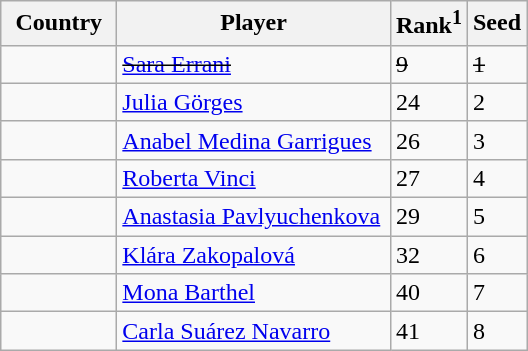<table class="sortable wikitable">
<tr>
<th width="70">Country</th>
<th width="175">Player</th>
<th>Rank<sup>1</sup></th>
<th>Seed</th>
</tr>
<tr>
<td><s></s></td>
<td><s><a href='#'>Sara Errani</a></s></td>
<td><s>9</s></td>
<td><s>1</s></td>
</tr>
<tr>
<td></td>
<td><a href='#'>Julia Görges</a></td>
<td>24</td>
<td>2</td>
</tr>
<tr>
<td></td>
<td><a href='#'>Anabel Medina Garrigues</a></td>
<td>26</td>
<td>3</td>
</tr>
<tr>
<td></td>
<td><a href='#'>Roberta Vinci</a></td>
<td>27</td>
<td>4</td>
</tr>
<tr>
<td></td>
<td><a href='#'>Anastasia Pavlyuchenkova</a></td>
<td>29</td>
<td>5</td>
</tr>
<tr>
<td></td>
<td><a href='#'>Klára Zakopalová</a></td>
<td>32</td>
<td>6</td>
</tr>
<tr>
<td></td>
<td><a href='#'>Mona Barthel</a></td>
<td>40</td>
<td>7</td>
</tr>
<tr>
<td></td>
<td><a href='#'>Carla Suárez Navarro</a></td>
<td>41</td>
<td>8</td>
</tr>
</table>
